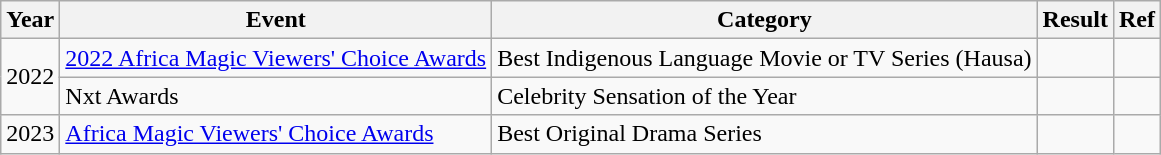<table class="wikitable sortable">
<tr>
<th>Year</th>
<th>Event</th>
<th>Category</th>
<th>Result</th>
<th>Ref</th>
</tr>
<tr>
<td rowspan="2">2022</td>
<td><a href='#'>2022 Africa Magic Viewers' Choice Awards</a></td>
<td>Best Indigenous Language Movie or TV Series (Hausa)</td>
<td></td>
<td></td>
</tr>
<tr>
<td>Nxt Awards</td>
<td>Celebrity Sensation of the Year</td>
<td></td>
<td></td>
</tr>
<tr>
<td>2023</td>
<td><a href='#'>Africa Magic Viewers' Choice Awards</a></td>
<td>Best Original Drama Series</td>
<td></td>
<td></td>
</tr>
</table>
